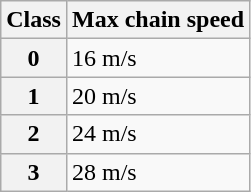<table class="wikitable">
<tr>
<th>Class</th>
<th>Max chain speed</th>
</tr>
<tr>
<th>0</th>
<td>16 m/s</td>
</tr>
<tr>
<th>1</th>
<td>20 m/s</td>
</tr>
<tr>
<th>2</th>
<td>24 m/s</td>
</tr>
<tr>
<th>3</th>
<td>28 m/s</td>
</tr>
</table>
